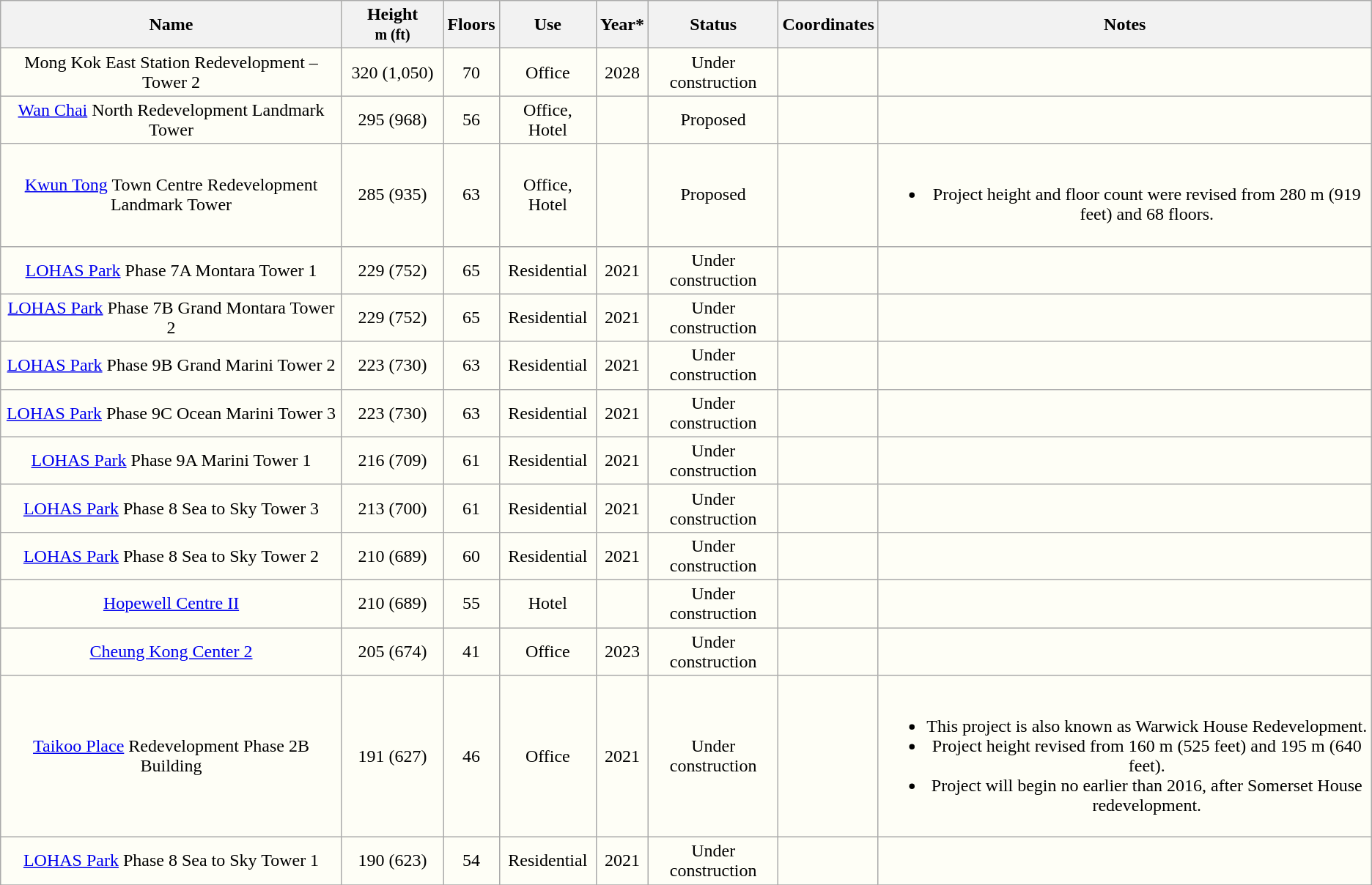<table class="wikitable sortable" style="text-align: center; background:#fefef6">
<tr>
<th>Name</th>
<th style="width:85px;">Height<br><small>m (ft)</small></th>
<th>Floors</th>
<th>Use</th>
<th>Year*</th>
<th>Status</th>
<th>Coordinates</th>
<th class="unsortable">Notes</th>
</tr>
<tr>
<td style="height:30px;">Mong Kok East Station Redevelopment – Tower 2</td>
<td>320 (1,050)</td>
<td>70</td>
<td>Office</td>
<td>2028</td>
<td>Under construction</td>
<td></td>
<td></td>
</tr>
<tr>
<td style="height:30px;"><a href='#'>Wan Chai</a> North Redevelopment Landmark Tower</td>
<td>295 (968)</td>
<td>56</td>
<td>Office, Hotel</td>
<td></td>
<td>Proposed</td>
<td></td>
<td></td>
</tr>
<tr>
<td style="height:30px;"><a href='#'>Kwun Tong</a> Town Centre Redevelopment Landmark Tower</td>
<td>285 (935)</td>
<td>63</td>
<td>Office, Hotel</td>
<td></td>
<td>Proposed</td>
<td></td>
<td><br><ul><li>Project height and floor count were revised from 280 m (919 feet) and 68 floors.</li></ul></td>
</tr>
<tr>
<td style="height:30px;"><a href='#'>LOHAS Park</a> Phase 7A Montara Tower 1</td>
<td>229 (752)</td>
<td>65</td>
<td>Residential</td>
<td>2021</td>
<td>Under construction</td>
<td></td>
<td></td>
</tr>
<tr>
<td style="height:30px;"><a href='#'>LOHAS Park</a> Phase 7B Grand Montara Tower 2</td>
<td>229 (752)</td>
<td>65</td>
<td>Residential</td>
<td>2021</td>
<td>Under construction</td>
<td></td>
<td></td>
</tr>
<tr>
<td style="height:30px;"><a href='#'>LOHAS Park</a> Phase 9B Grand Marini Tower 2</td>
<td>223 (730)</td>
<td>63</td>
<td>Residential</td>
<td>2021</td>
<td>Under construction</td>
<td></td>
<td></td>
</tr>
<tr>
<td style="height:30px;"><a href='#'>LOHAS Park</a> Phase 9C Ocean Marini Tower 3</td>
<td>223 (730)</td>
<td>63</td>
<td>Residential</td>
<td>2021</td>
<td>Under construction</td>
<td></td>
<td></td>
</tr>
<tr>
<td style="height:30px;"><a href='#'>LOHAS Park</a> Phase 9A Marini Tower 1</td>
<td>216 (709)</td>
<td>61</td>
<td>Residential</td>
<td>2021</td>
<td>Under construction</td>
<td></td>
<td></td>
</tr>
<tr>
<td style="height:30px;"><a href='#'>LOHAS Park</a> Phase 8 Sea to Sky Tower 3</td>
<td>213 (700)</td>
<td>61</td>
<td>Residential</td>
<td>2021</td>
<td>Under construction</td>
<td></td>
<td></td>
</tr>
<tr>
<td style="height:30px;"><a href='#'>LOHAS Park</a> Phase 8 Sea to Sky Tower 2</td>
<td>210 (689)</td>
<td>60</td>
<td>Residential</td>
<td>2021</td>
<td>Under construction</td>
<td></td>
<td></td>
</tr>
<tr>
<td style="height:30px;"><a href='#'>Hopewell Centre II</a></td>
<td>210 (689)</td>
<td>55</td>
<td>Hotel</td>
<td></td>
<td>Under construction</td>
<td></td>
<td></td>
</tr>
<tr>
<td style="height:30px;"><a href='#'>Cheung Kong Center 2</a></td>
<td>205 (674)</td>
<td>41</td>
<td>Office</td>
<td>2023</td>
<td>Under construction</td>
<td></td>
<td></td>
</tr>
<tr>
<td style="height:30px;"><a href='#'>Taikoo Place</a> Redevelopment Phase 2B Building</td>
<td>191 (627)</td>
<td>46</td>
<td>Office</td>
<td>2021</td>
<td>Under construction</td>
<td></td>
<td><br><ul><li>This project is also known as Warwick House Redevelopment.</li><li>Project height revised from 160 m (525 feet) and 195 m (640 feet).</li><li>Project will begin no earlier than 2016, after Somerset House redevelopment.</li></ul></td>
</tr>
<tr>
<td style="height:30px;"><a href='#'>LOHAS Park</a> Phase 8 Sea to Sky Tower 1</td>
<td>190 (623)</td>
<td>54</td>
<td>Residential</td>
<td>2021</td>
<td>Under construction</td>
<td></td>
<td></td>
</tr>
<tr>
</tr>
<tr>
</tr>
</table>
